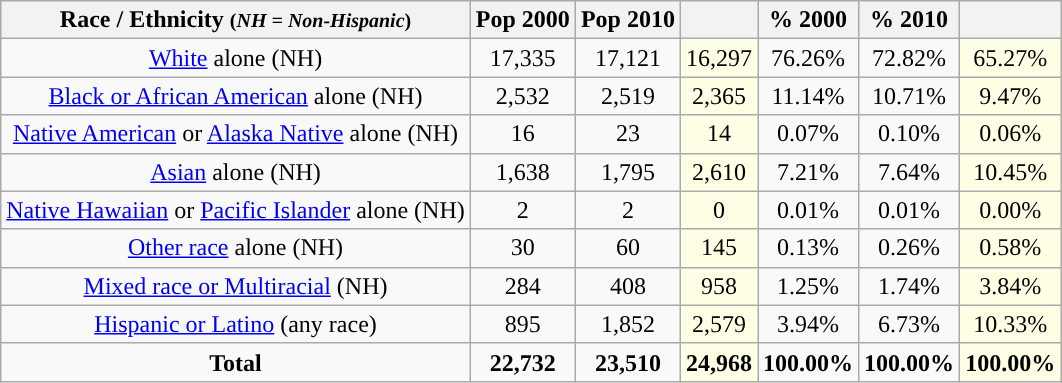<table class="wikitable" style="text-align:center;">
<tr>
<th>Race / Ethnicity <small>(<em>NH = Non-Hispanic</em>)</small></th>
<th>Pop 2000</th>
<th>Pop 2010</th>
<th></th>
<th>% 2000</th>
<th>% 2010</th>
<th></th>
</tr>
<tr>
<td><a href='#'>White</a> alone (NH)</td>
<td>17,335</td>
<td>17,121</td>
<td style='background: #ffffe6;'>16,297</td>
<td>76.26%</td>
<td>72.82%</td>
<td style='background: #ffffe6;'>65.27%</td>
</tr>
<tr>
<td><a href='#'>Black or African American</a> alone (NH)</td>
<td>2,532</td>
<td>2,519</td>
<td style='background: #ffffe6;'>2,365</td>
<td>11.14%</td>
<td>10.71%</td>
<td style='background: #ffffe6;'>9.47%</td>
</tr>
<tr>
<td><a href='#'>Native American</a> or <a href='#'>Alaska Native</a> alone (NH)</td>
<td>16</td>
<td>23</td>
<td style='background: #ffffe6;'>14</td>
<td>0.07%</td>
<td>0.10%</td>
<td style='background: #ffffe6;'>0.06%</td>
</tr>
<tr>
<td><a href='#'>Asian</a> alone (NH)</td>
<td>1,638</td>
<td>1,795</td>
<td style='background: #ffffe6;'>2,610</td>
<td>7.21%</td>
<td>7.64%</td>
<td style='background: #ffffe6;'>10.45%</td>
</tr>
<tr>
<td><a href='#'>Native Hawaiian</a> or <a href='#'>Pacific Islander</a> alone (NH)</td>
<td>2</td>
<td>2</td>
<td style='background: #ffffe6;'>0</td>
<td>0.01%</td>
<td>0.01%</td>
<td style='background: #ffffe6;'>0.00%</td>
</tr>
<tr>
<td><a href='#'>Other race</a> alone (NH)</td>
<td>30</td>
<td>60</td>
<td style='background: #ffffe6;'>145</td>
<td>0.13%</td>
<td>0.26%</td>
<td style='background: #ffffe6;'>0.58%</td>
</tr>
<tr>
<td><a href='#'>Mixed race or Multiracial</a> (NH)</td>
<td>284</td>
<td>408</td>
<td style='background: #ffffe6;'>958</td>
<td>1.25%</td>
<td>1.74%</td>
<td style='background: #ffffe6;'>3.84%</td>
</tr>
<tr>
<td><a href='#'>Hispanic or Latino</a> (any race)</td>
<td>895</td>
<td>1,852</td>
<td style='background: #ffffe6;'>2,579</td>
<td>3.94%</td>
<td>6.73%</td>
<td style='background: #ffffe6;'>10.33%</td>
</tr>
<tr>
<td><strong>Total</strong></td>
<td><strong>22,732</strong></td>
<td><strong>23,510</strong></td>
<td style='background: #ffffe6;'><strong>24,968</strong></td>
<td><strong>100.00%</strong></td>
<td><strong>100.00%</strong></td>
<td style='background: #ffffe6;'><strong>100.00%</strong></td>
</tr>
</table>
